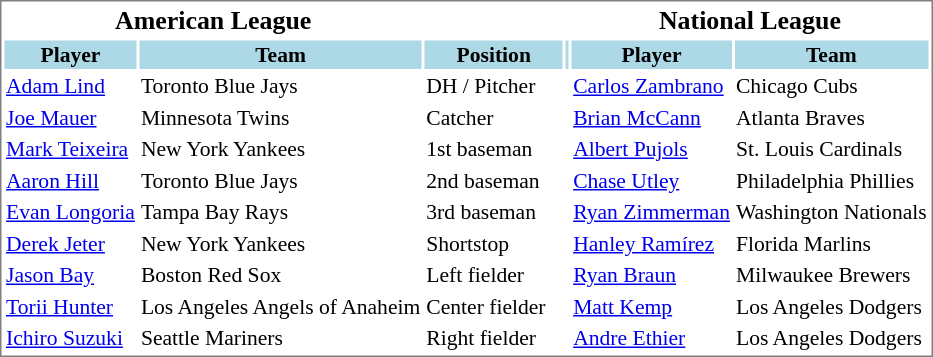<table cellpadding="1"  style="width:auto; font-size:90%; border:1px solid gray;">
<tr style="text-align:center; font-size:larger;">
<th colspan=2>American League</th>
<th></th>
<th></th>
<th colspan=2>National League</th>
</tr>
<tr style="background:lightblue;">
<th>Player</th>
<th>Team</th>
<th>Position</th>
<th></th>
<th>Player</th>
<th>Team</th>
</tr>
<tr>
<td><a href='#'>Adam Lind</a></td>
<td>Toronto Blue Jays</td>
<td>DH / Pitcher</td>
<td></td>
<td><a href='#'>Carlos Zambrano</a></td>
<td>Chicago Cubs</td>
</tr>
<tr>
<td><a href='#'>Joe Mauer</a></td>
<td>Minnesota Twins</td>
<td>Catcher</td>
<td></td>
<td><a href='#'>Brian McCann</a></td>
<td>Atlanta Braves</td>
</tr>
<tr>
<td><a href='#'>Mark Teixeira</a></td>
<td>New York Yankees</td>
<td>1st baseman</td>
<td></td>
<td><a href='#'>Albert Pujols</a></td>
<td>St. Louis Cardinals</td>
</tr>
<tr>
<td><a href='#'>Aaron Hill</a></td>
<td>Toronto Blue Jays</td>
<td>2nd baseman    </td>
<td></td>
<td><a href='#'>Chase Utley</a></td>
<td>Philadelphia Phillies</td>
</tr>
<tr>
<td><a href='#'>Evan Longoria</a></td>
<td>Tampa Bay Rays</td>
<td>3rd baseman</td>
<td></td>
<td><a href='#'>Ryan Zimmerman</a></td>
<td>Washington Nationals</td>
</tr>
<tr>
<td><a href='#'>Derek Jeter</a></td>
<td>New York Yankees</td>
<td>Shortstop</td>
<td></td>
<td><a href='#'>Hanley Ramírez</a></td>
<td>Florida Marlins</td>
</tr>
<tr>
<td><a href='#'>Jason Bay</a></td>
<td>Boston Red Sox</td>
<td>Left fielder</td>
<td></td>
<td><a href='#'>Ryan Braun</a></td>
<td>Milwaukee Brewers</td>
</tr>
<tr>
<td><a href='#'>Torii Hunter</a></td>
<td>Los Angeles Angels of Anaheim</td>
<td>Center fielder</td>
<td></td>
<td><a href='#'>Matt Kemp</a></td>
<td>Los Angeles Dodgers</td>
</tr>
<tr>
<td><a href='#'>Ichiro Suzuki</a></td>
<td>Seattle Mariners</td>
<td>Right fielder</td>
<td></td>
<td><a href='#'>Andre Ethier</a></td>
<td>Los Angeles Dodgers</td>
</tr>
</table>
